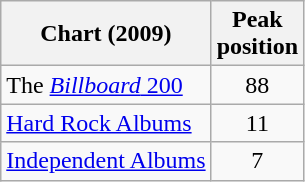<table class="wikitable">
<tr>
<th>Chart (2009)</th>
<th>Peak<br>position</th>
</tr>
<tr>
<td>The <a href='#'><em>Billboard</em> 200</a></td>
<td align="center">88</td>
</tr>
<tr>
<td><a href='#'>Hard Rock Albums</a></td>
<td align="center">11</td>
</tr>
<tr>
<td><a href='#'>Independent Albums</a></td>
<td align="center">7</td>
</tr>
</table>
